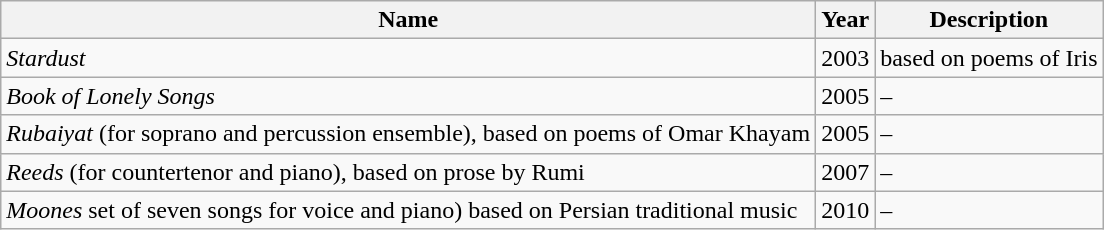<table class="wikitable sortable">
<tr>
<th>Name</th>
<th>Year</th>
<th>Description</th>
</tr>
<tr>
<td><em>Stardust</em></td>
<td>2003</td>
<td>based on poems of Iris</td>
</tr>
<tr>
<td><em>Book of Lonely Songs</em></td>
<td>2005</td>
<td>–</td>
</tr>
<tr>
<td><em>Rubaiyat</em> (for soprano and percussion ensemble), based on poems of Omar Khayam</td>
<td>2005</td>
<td>–</td>
</tr>
<tr>
<td><em>Reeds</em> (for countertenor and piano), based on prose by Rumi</td>
<td>2007</td>
<td>–</td>
</tr>
<tr>
<td><em>Moones</em> set of seven songs for voice and piano) based on Persian traditional music</td>
<td>2010</td>
<td>–</td>
</tr>
</table>
